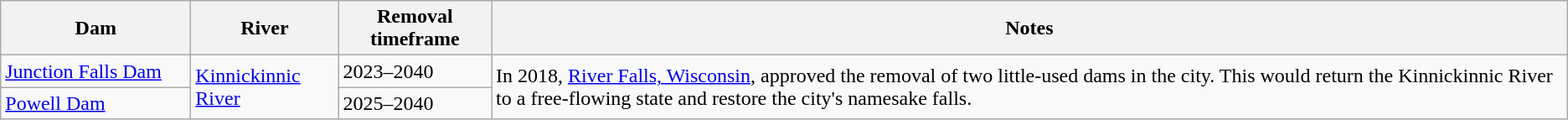<table class="wikitable sortable">
<tr>
<th style="width: 9em;">Dam</th>
<th>River</th>
<th>Removal timeframe</th>
<th>Notes</th>
</tr>
<tr>
<td><a href='#'>Junction Falls Dam</a></td>
<td rowspan=2><a href='#'>Kinnickinnic River</a></td>
<td>2023–2040</td>
<td rowspan=2>In 2018, <a href='#'>River Falls, Wisconsin</a>, approved the removal of two little-used dams in the city. This would return the Kinnickinnic River to a free-flowing state and restore the city's namesake falls.</td>
</tr>
<tr>
<td><a href='#'>Powell Dam</a></td>
<td>2025–2040</td>
</tr>
</table>
